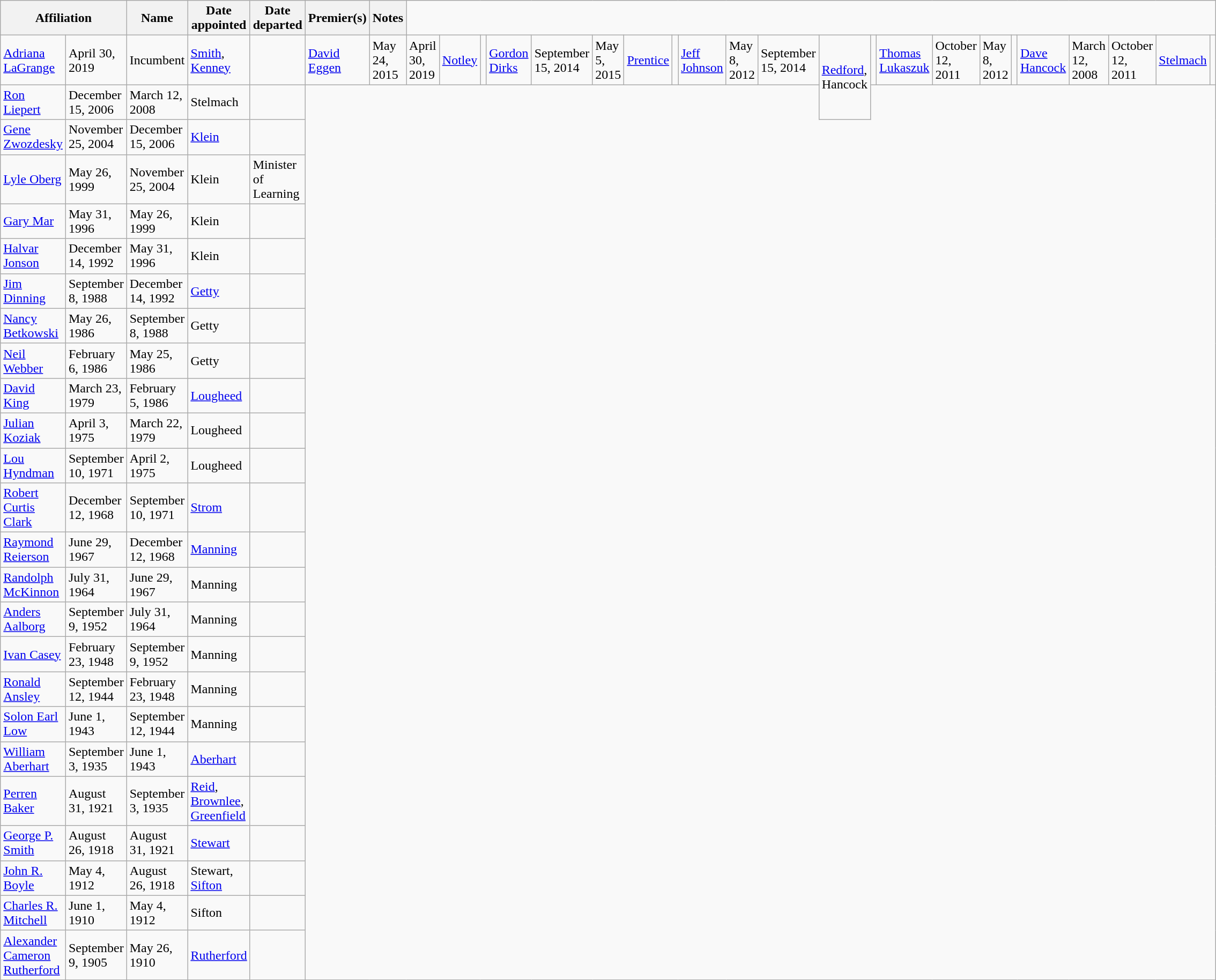<table class="wikitable">
<tr>
<th colspan="2">Affiliation</th>
<th>Name</th>
<th>Date appointed</th>
<th>Date departed</th>
<th>Premier(s)</th>
<th>Notes</th>
</tr>
<tr>
<td><a href='#'>Adriana LaGrange</a></td>
<td>April 30, 2019</td>
<td>Incumbent</td>
<td><a href='#'>Smith</a>, <a href='#'>Kenney</a></td>
<td><br></td>
<td><a href='#'>David Eggen</a></td>
<td>May 24, 2015</td>
<td>April 30, 2019</td>
<td><a href='#'>Notley</a></td>
<td><br></td>
<td><a href='#'>Gordon Dirks</a></td>
<td>September 15, 2014</td>
<td>May 5, 2015</td>
<td><a href='#'>Prentice</a></td>
<td><br></td>
<td><a href='#'>Jeff Johnson</a></td>
<td>May 8, 2012</td>
<td>September 15, 2014</td>
<td rowspan=2><a href='#'>Redford</a>, Hancock</td>
<td><br></td>
<td><a href='#'>Thomas Lukaszuk</a></td>
<td>October 12, 2011</td>
<td>May 8, 2012</td>
<td><br></td>
<td><a href='#'>Dave Hancock</a></td>
<td>March 12, 2008</td>
<td>October 12, 2011</td>
<td><a href='#'>Stelmach</a></td>
<td></td>
</tr>
<tr>
<td><a href='#'>Ron Liepert</a></td>
<td>December 15, 2006</td>
<td>March 12, 2008</td>
<td>Stelmach</td>
<td></td>
</tr>
<tr>
<td><a href='#'>Gene Zwozdesky</a></td>
<td>November 25, 2004</td>
<td>December 15, 2006</td>
<td><a href='#'>Klein</a></td>
<td></td>
</tr>
<tr>
<td><a href='#'>Lyle Oberg</a></td>
<td>May 26, 1999</td>
<td>November 25, 2004</td>
<td>Klein</td>
<td>Minister of Learning</td>
</tr>
<tr>
<td><a href='#'>Gary Mar</a></td>
<td>May 31, 1996</td>
<td>May 26, 1999</td>
<td>Klein</td>
<td></td>
</tr>
<tr>
<td><a href='#'>Halvar Jonson</a></td>
<td>December 14, 1992</td>
<td>May 31, 1996</td>
<td>Klein</td>
<td></td>
</tr>
<tr>
<td><a href='#'>Jim Dinning</a></td>
<td>September 8, 1988</td>
<td>December 14, 1992</td>
<td><a href='#'>Getty</a></td>
<td></td>
</tr>
<tr>
<td><a href='#'>Nancy Betkowski</a></td>
<td>May 26, 1986</td>
<td>September 8, 1988</td>
<td>Getty</td>
<td></td>
</tr>
<tr>
<td><a href='#'>Neil Webber</a></td>
<td>February 6, 1986</td>
<td>May 25, 1986</td>
<td>Getty</td>
<td></td>
</tr>
<tr>
<td><a href='#'>David King</a></td>
<td>March 23, 1979</td>
<td>February 5, 1986</td>
<td><a href='#'>Lougheed</a></td>
<td></td>
</tr>
<tr>
<td><a href='#'>Julian Koziak</a></td>
<td>April 3, 1975</td>
<td>March 22, 1979</td>
<td>Lougheed</td>
<td></td>
</tr>
<tr>
<td><a href='#'>Lou Hyndman</a></td>
<td>September 10, 1971</td>
<td>April 2, 1975</td>
<td>Lougheed</td>
<td></td>
</tr>
<tr>
<td><a href='#'>Robert Curtis Clark</a></td>
<td>December 12, 1968</td>
<td>September 10, 1971</td>
<td><a href='#'>Strom</a></td>
<td></td>
</tr>
<tr>
<td><a href='#'>Raymond Reierson</a></td>
<td>June 29, 1967</td>
<td>December 12, 1968</td>
<td><a href='#'>Manning</a></td>
<td></td>
</tr>
<tr>
<td><a href='#'>Randolph McKinnon</a></td>
<td>July 31, 1964</td>
<td>June 29, 1967</td>
<td>Manning</td>
<td></td>
</tr>
<tr>
<td><a href='#'>Anders Aalborg</a></td>
<td>September 9, 1952</td>
<td>July 31, 1964</td>
<td>Manning</td>
<td></td>
</tr>
<tr>
<td><a href='#'>Ivan Casey</a></td>
<td>February 23, 1948</td>
<td>September 9, 1952</td>
<td>Manning</td>
<td></td>
</tr>
<tr>
<td><a href='#'>Ronald Ansley</a></td>
<td>September 12, 1944</td>
<td>February 23, 1948</td>
<td>Manning</td>
<td></td>
</tr>
<tr>
<td><a href='#'>Solon Earl Low</a></td>
<td>June 1, 1943</td>
<td>September 12, 1944</td>
<td>Manning</td>
<td></td>
</tr>
<tr>
<td><a href='#'>William Aberhart</a></td>
<td>September 3, 1935</td>
<td>June 1, 1943</td>
<td><a href='#'>Aberhart</a></td>
<td></td>
</tr>
<tr>
<td><a href='#'>Perren Baker</a></td>
<td>August 31, 1921</td>
<td>September 3, 1935</td>
<td><a href='#'>Reid</a>, <a href='#'>Brownlee</a>, <a href='#'>Greenfield</a></td>
<td></td>
</tr>
<tr>
<td><a href='#'>George P. Smith</a></td>
<td>August 26, 1918</td>
<td>August 31, 1921</td>
<td><a href='#'>Stewart</a></td>
<td></td>
</tr>
<tr>
<td><a href='#'>John R. Boyle</a></td>
<td>May 4, 1912</td>
<td>August 26, 1918</td>
<td>Stewart, <a href='#'>Sifton</a></td>
<td></td>
</tr>
<tr>
<td><a href='#'>Charles R. Mitchell</a></td>
<td>June 1, 1910</td>
<td>May 4, 1912</td>
<td>Sifton</td>
<td></td>
</tr>
<tr>
<td><a href='#'>Alexander Cameron Rutherford</a></td>
<td>September 9, 1905</td>
<td>May 26, 1910</td>
<td><a href='#'>Rutherford</a></td>
<td></td>
</tr>
</table>
